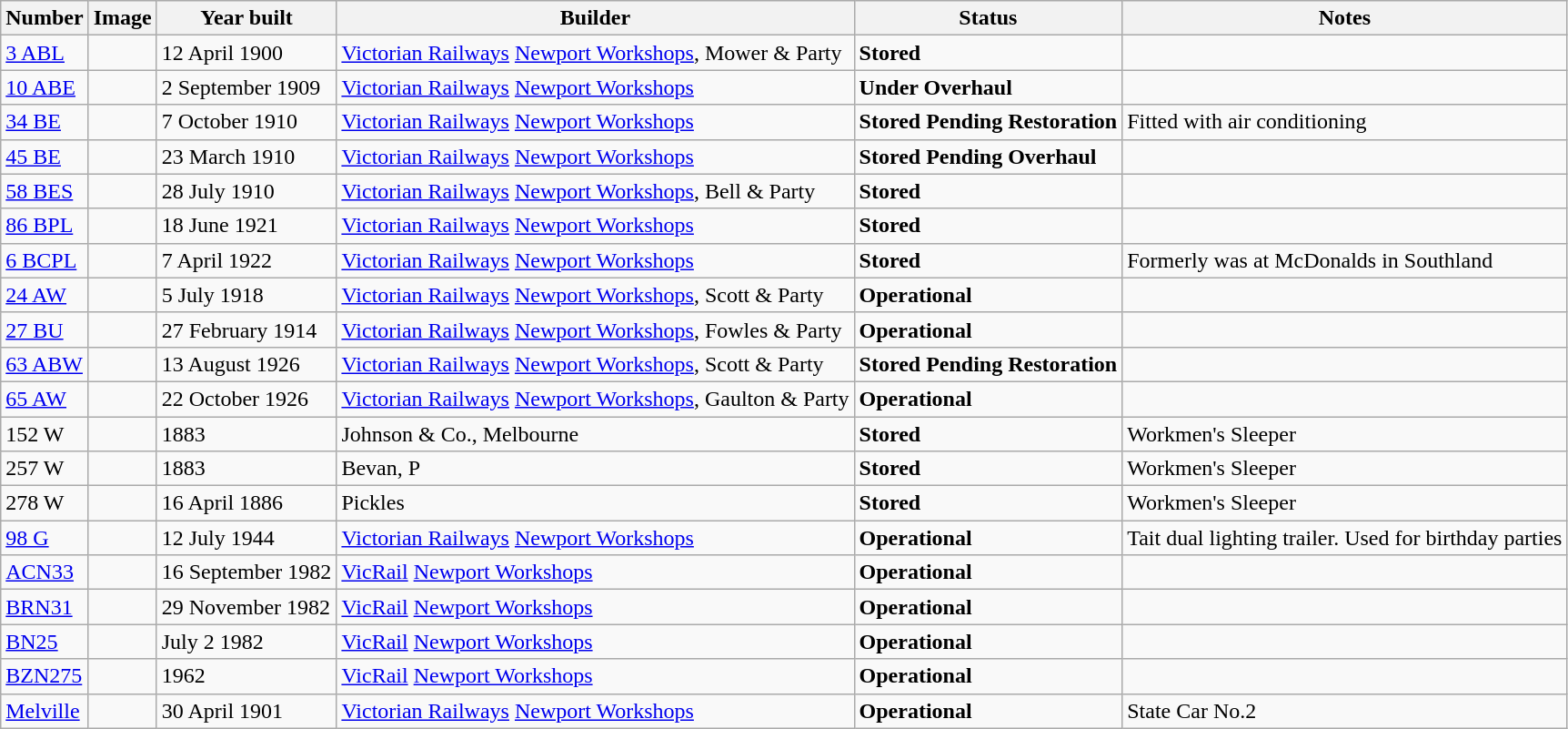<table class="wikitable">
<tr>
<th>Number</th>
<th>Image</th>
<th>Year built</th>
<th>Builder</th>
<th>Status</th>
<th>Notes</th>
</tr>
<tr>
<td><a href='#'>3 ABL</a></td>
<td></td>
<td>12 April 1900</td>
<td><a href='#'>Victorian Railways</a> <a href='#'>Newport Workshops</a>, Mower & Party</td>
<td><strong>Stored </strong></td>
<td></td>
</tr>
<tr>
<td><a href='#'>10 ABE</a></td>
<td></td>
<td>2 September 1909</td>
<td><a href='#'>Victorian Railways</a> <a href='#'>Newport Workshops</a></td>
<td><strong>Under Overhaul </strong></td>
<td></td>
</tr>
<tr>
<td><a href='#'>34 BE</a></td>
<td></td>
<td>7 October 1910</td>
<td><a href='#'>Victorian Railways</a> <a href='#'>Newport Workshops</a></td>
<td><strong>Stored Pending Restoration</strong></td>
<td>Fitted with air conditioning</td>
</tr>
<tr>
<td><a href='#'>45 BE</a></td>
<td></td>
<td>23 March 1910</td>
<td><a href='#'>Victorian Railways</a> <a href='#'>Newport Workshops</a></td>
<td><strong>Stored Pending Overhaul</strong></td>
<td></td>
</tr>
<tr>
<td><a href='#'>58 BES</a></td>
<td></td>
<td>28 July 1910</td>
<td><a href='#'>Victorian Railways</a> <a href='#'>Newport Workshops</a>, Bell & Party</td>
<td><strong>Stored</strong></td>
<td></td>
</tr>
<tr>
<td><a href='#'>86 BPL</a></td>
<td></td>
<td>18 June 1921</td>
<td><a href='#'>Victorian Railways</a> <a href='#'>Newport Workshops</a></td>
<td><strong>Stored</strong></td>
<td></td>
</tr>
<tr>
<td><a href='#'>6 BCPL</a></td>
<td></td>
<td>7 April 1922</td>
<td><a href='#'>Victorian Railways</a> <a href='#'>Newport Workshops</a></td>
<td><strong>Stored</strong></td>
<td>Formerly was at McDonalds in Southland</td>
</tr>
<tr>
<td><a href='#'>24 AW</a></td>
<td></td>
<td>5 July 1918</td>
<td><a href='#'>Victorian Railways</a> <a href='#'>Newport Workshops</a>, Scott & Party</td>
<td><strong>Operational</strong></td>
<td></td>
</tr>
<tr>
<td><a href='#'>27 BU</a></td>
<td></td>
<td>27 February 1914</td>
<td><a href='#'>Victorian Railways</a> <a href='#'>Newport Workshops</a>, Fowles & Party</td>
<td><strong>Operational</strong></td>
<td></td>
</tr>
<tr>
<td><a href='#'>63 ABW</a></td>
<td></td>
<td>13 August 1926</td>
<td><a href='#'>Victorian Railways</a> <a href='#'>Newport Workshops</a>, Scott & Party</td>
<td><strong>Stored Pending Restoration</strong></td>
<td></td>
</tr>
<tr>
<td><a href='#'>65 AW</a></td>
<td></td>
<td>22 October 1926</td>
<td><a href='#'>Victorian Railways</a> <a href='#'>Newport Workshops</a>, Gaulton & Party</td>
<td><strong>Operational</strong></td>
<td></td>
</tr>
<tr>
<td>152 W</td>
<td></td>
<td>1883</td>
<td>Johnson & Co., Melbourne</td>
<td><strong>Stored</strong></td>
<td>Workmen's Sleeper</td>
</tr>
<tr>
<td>257 W</td>
<td></td>
<td>1883</td>
<td>Bevan, P</td>
<td><strong>Stored</strong></td>
<td>Workmen's Sleeper</td>
</tr>
<tr>
<td>278 W</td>
<td></td>
<td>16 April 1886</td>
<td>Pickles</td>
<td><strong>Stored</strong></td>
<td>Workmen's Sleeper</td>
</tr>
<tr>
<td><a href='#'>98 G</a></td>
<td></td>
<td>12 July 1944</td>
<td><a href='#'>Victorian Railways</a> <a href='#'>Newport Workshops</a></td>
<td><strong>Operational</strong></td>
<td>Tait dual lighting trailer. Used for birthday parties</td>
</tr>
<tr>
<td><a href='#'>ACN33</a></td>
<td></td>
<td>16 September 1982</td>
<td><a href='#'>VicRail</a> <a href='#'>Newport Workshops</a></td>
<td><strong>Operational</strong></td>
<td></td>
</tr>
<tr>
<td><a href='#'>BRN31</a></td>
<td></td>
<td>29 November 1982</td>
<td><a href='#'>VicRail</a> <a href='#'>Newport Workshops</a></td>
<td><strong>Operational</strong></td>
<td></td>
</tr>
<tr>
<td><a href='#'>BN25</a></td>
<td></td>
<td>July 2 1982</td>
<td><a href='#'>VicRail</a> <a href='#'>Newport Workshops</a></td>
<td><strong>Operational</strong></td>
<td></td>
</tr>
<tr>
<td><a href='#'>BZN275</a></td>
<td></td>
<td>1962</td>
<td><a href='#'>VicRail</a> <a href='#'>Newport Workshops</a></td>
<td><strong>Operational</strong></td>
<td></td>
</tr>
<tr>
<td><a href='#'>Melville</a></td>
<td></td>
<td>30 April 1901</td>
<td><a href='#'>Victorian Railways</a> <a href='#'>Newport Workshops</a></td>
<td><strong>Operational</strong></td>
<td>State Car No.2</td>
</tr>
</table>
